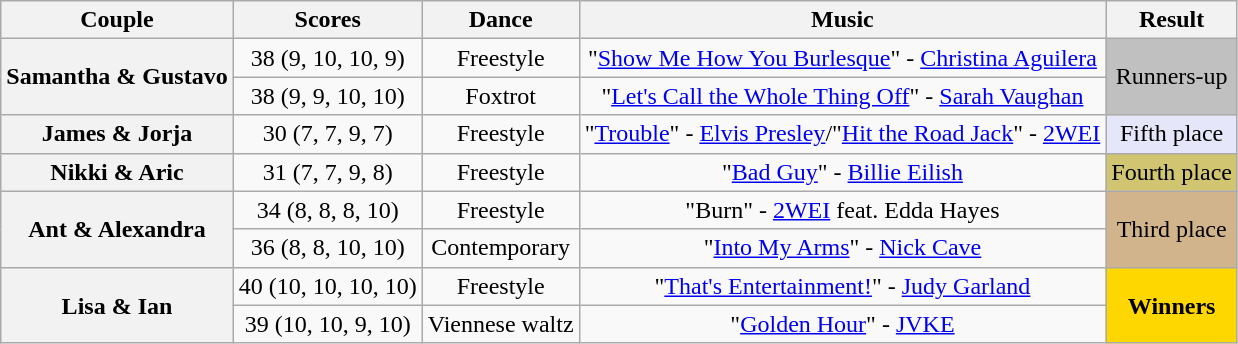<table class="wikitable sortable" style="text-align:center;">
<tr>
<th scope="col">Couple</th>
<th scope="col">Scores</th>
<th scope="col" class="unsortable">Dance</th>
<th scope="col" class="unsortable">Music</th>
<th scope="col" class="unsortable">Result</th>
</tr>
<tr>
<th scope="row" rowspan="2">Samantha & Gustavo</th>
<td>38 (9, 10, 10, 9)</td>
<td>Freestyle</td>
<td>"<a href='#'>Show Me How You Burlesque</a>" - <a href='#'>Christina Aguilera</a></td>
<td rowspan="2" bgcolor="silver">Runners-up</td>
</tr>
<tr>
<td>38 (9, 9, 10, 10)</td>
<td>Foxtrot</td>
<td>"<a href='#'>Let's Call the Whole Thing Off</a>" - <a href='#'>Sarah Vaughan</a></td>
</tr>
<tr>
<th scope="row">James & Jorja</th>
<td>30 (7, 7, 9, 7)</td>
<td>Freestyle</td>
<td>"<a href='#'>Trouble</a>" - <a href='#'>Elvis Presley</a>/"<a href='#'>Hit the Road Jack</a>" - <a href='#'>2WEI</a></td>
<td bgcolor="E6E6FA">Fifth place</td>
</tr>
<tr>
<th scope="row">Nikki & Aric</th>
<td>31 (7, 7, 9, 8)</td>
<td>Freestyle</td>
<td>"<a href='#'>Bad Guy</a>" - <a href='#'>Billie Eilish</a></td>
<td bgcolor="D1C571">Fourth place</td>
</tr>
<tr>
<th scope="row" rowspan="2">Ant & Alexandra</th>
<td>34 (8, 8, 8, 10)</td>
<td>Freestyle</td>
<td>"Burn" - <a href='#'>2WEI</a> feat. Edda Hayes</td>
<td rowspan="2" bgcolor="tan">Third place</td>
</tr>
<tr>
<td>36 (8, 8, 10, 10)</td>
<td>Contemporary</td>
<td>"<a href='#'>Into My Arms</a>" - <a href='#'>Nick Cave</a></td>
</tr>
<tr>
<th scope="row" rowspan="2">Lisa & Ian</th>
<td>40 (10, 10, 10, 10)</td>
<td>Freestyle</td>
<td>"<a href='#'>That's Entertainment!</a>" - <a href='#'>Judy Garland</a></td>
<td rowspan="2" bgcolor="gold"><strong>Winners</strong></td>
</tr>
<tr>
<td>39 (10, 10, 9, 10)</td>
<td>Viennese waltz</td>
<td>"<a href='#'>Golden Hour</a>" - <a href='#'>JVKE</a></td>
</tr>
</table>
